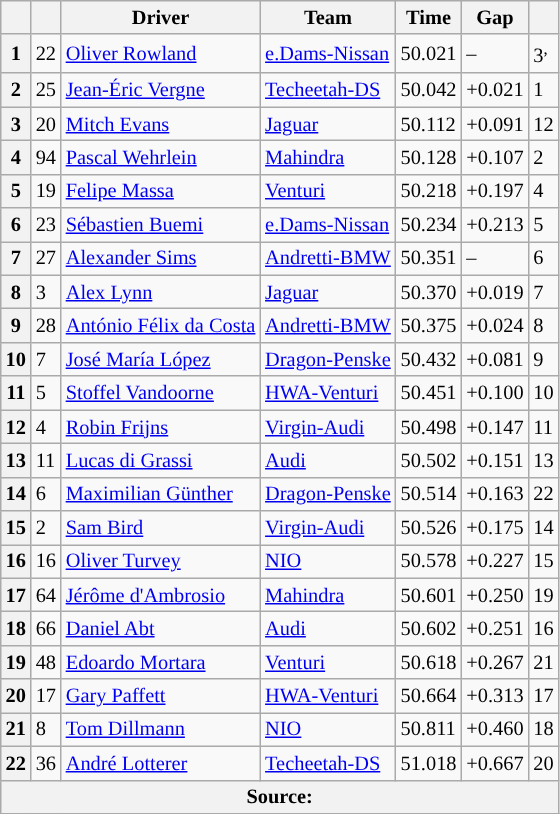<table class="wikitable" style="font-size: 85%">
<tr>
<th scope="col"></th>
<th scope="col"></th>
<th scope="col">Driver</th>
<th scope="col">Team</th>
<th scope="col">Time</th>
<th scope="col">Gap</th>
<th scope="col"></th>
</tr>
<tr>
<th scope="row">1</th>
<td>22</td>
<td> <a href='#'>Oliver Rowland</a></td>
<td><a href='#'>e.Dams-Nissan</a></td>
<td>50.021</td>
<td>–</td>
<td>3<sup>,</sup></td>
</tr>
<tr>
<th scope="row">2</th>
<td>25</td>
<td> <a href='#'>Jean-Éric Vergne</a></td>
<td><a href='#'>Techeetah-DS</a></td>
<td>50.042</td>
<td>+0.021</td>
<td>1</td>
</tr>
<tr>
<th scope="row">3</th>
<td>20</td>
<td> <a href='#'>Mitch Evans</a></td>
<td><a href='#'>Jaguar</a></td>
<td>50.112</td>
<td>+0.091</td>
<td>12</td>
</tr>
<tr>
<th scope="row">4</th>
<td>94</td>
<td> <a href='#'>Pascal Wehrlein</a></td>
<td><a href='#'>Mahindra</a></td>
<td>50.128</td>
<td>+0.107</td>
<td>2</td>
</tr>
<tr>
<th scope="row">5</th>
<td>19</td>
<td> <a href='#'>Felipe Massa</a></td>
<td><a href='#'>Venturi</a></td>
<td>50.218</td>
<td>+0.197</td>
<td>4</td>
</tr>
<tr>
<th scope="row">6</th>
<td>23</td>
<td> <a href='#'>Sébastien Buemi</a></td>
<td><a href='#'>e.Dams-Nissan</a></td>
<td>50.234</td>
<td>+0.213</td>
<td>5</td>
</tr>
<tr>
<th scope="row">7</th>
<td>27</td>
<td> <a href='#'>Alexander Sims</a></td>
<td><a href='#'>Andretti-BMW</a></td>
<td>50.351</td>
<td>–</td>
<td>6</td>
</tr>
<tr>
<th scope="row">8</th>
<td>3</td>
<td> <a href='#'>Alex Lynn</a></td>
<td><a href='#'>Jaguar</a></td>
<td>50.370</td>
<td>+0.019</td>
<td>7</td>
</tr>
<tr>
<th scope="row">9</th>
<td>28</td>
<td> <a href='#'>António Félix da Costa</a></td>
<td><a href='#'>Andretti-BMW</a></td>
<td>50.375</td>
<td>+0.024</td>
<td>8</td>
</tr>
<tr>
<th scope="row">10</th>
<td>7</td>
<td> <a href='#'>José María López</a></td>
<td><a href='#'>Dragon-Penske</a></td>
<td>50.432</td>
<td>+0.081</td>
<td>9</td>
</tr>
<tr>
<th scope="row">11</th>
<td>5</td>
<td> <a href='#'>Stoffel Vandoorne</a></td>
<td><a href='#'>HWA-Venturi</a></td>
<td>50.451</td>
<td>+0.100</td>
<td>10</td>
</tr>
<tr>
<th scope="row">12</th>
<td>4</td>
<td> <a href='#'>Robin Frijns</a></td>
<td><a href='#'>Virgin-Audi</a></td>
<td>50.498</td>
<td>+0.147</td>
<td>11</td>
</tr>
<tr>
<th scope="row">13</th>
<td>11</td>
<td> <a href='#'>Lucas di Grassi</a></td>
<td><a href='#'>Audi</a></td>
<td>50.502</td>
<td>+0.151</td>
<td>13</td>
</tr>
<tr>
<th scope="row">14</th>
<td>6</td>
<td> <a href='#'>Maximilian Günther</a></td>
<td><a href='#'>Dragon-Penske</a></td>
<td>50.514</td>
<td>+0.163</td>
<td>22</td>
</tr>
<tr>
<th scope="row">15</th>
<td>2</td>
<td> <a href='#'>Sam Bird</a></td>
<td><a href='#'>Virgin-Audi</a></td>
<td>50.526</td>
<td>+0.175</td>
<td>14</td>
</tr>
<tr>
<th scope="row">16</th>
<td>16</td>
<td> <a href='#'>Oliver Turvey</a></td>
<td><a href='#'>NIO</a></td>
<td>50.578</td>
<td>+0.227</td>
<td>15</td>
</tr>
<tr>
<th scope="row">17</th>
<td>64</td>
<td> <a href='#'>Jérôme d'Ambrosio</a></td>
<td><a href='#'>Mahindra</a></td>
<td>50.601</td>
<td>+0.250</td>
<td>19</td>
</tr>
<tr>
<th scope="row">18</th>
<td>66</td>
<td> <a href='#'>Daniel Abt</a></td>
<td><a href='#'>Audi</a></td>
<td>50.602</td>
<td>+0.251</td>
<td>16</td>
</tr>
<tr>
<th scope="row">19</th>
<td>48</td>
<td> <a href='#'>Edoardo Mortara</a></td>
<td><a href='#'>Venturi</a></td>
<td>50.618</td>
<td>+0.267</td>
<td>21</td>
</tr>
<tr>
<th scope="row">20</th>
<td>17</td>
<td> <a href='#'>Gary Paffett</a></td>
<td><a href='#'>HWA-Venturi</a></td>
<td>50.664</td>
<td>+0.313</td>
<td>17</td>
</tr>
<tr>
<th scope="row">21</th>
<td>8</td>
<td> <a href='#'>Tom Dillmann</a></td>
<td><a href='#'>NIO</a></td>
<td>50.811</td>
<td>+0.460</td>
<td>18</td>
</tr>
<tr>
<th scope="row">22</th>
<td>36</td>
<td> <a href='#'>André Lotterer</a></td>
<td><a href='#'>Techeetah-DS</a></td>
<td>51.018</td>
<td>+0.667</td>
<td>20</td>
</tr>
<tr>
<th colspan="7">Source:</th>
</tr>
<tr>
</tr>
</table>
